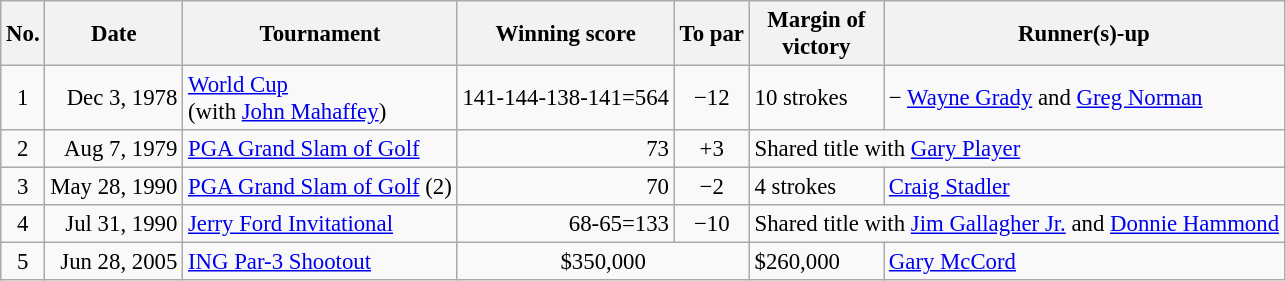<table class="wikitable" style="font-size:95%;">
<tr>
<th>No.</th>
<th>Date</th>
<th>Tournament</th>
<th>Winning score</th>
<th>To par</th>
<th>Margin of<br>victory</th>
<th>Runner(s)-up</th>
</tr>
<tr>
<td align=center>1</td>
<td align=right>Dec 3, 1978</td>
<td><a href='#'>World Cup</a><br>(with  <a href='#'>John Mahaffey</a>)</td>
<td align=right>141-144-138-141=564</td>
<td align=center>−12</td>
<td>10 strokes</td>
<td> − <a href='#'>Wayne Grady</a> and <a href='#'>Greg Norman</a></td>
</tr>
<tr>
<td align=center>2</td>
<td align=right>Aug 7, 1979</td>
<td><a href='#'>PGA Grand Slam of Golf</a></td>
<td align=right>73</td>
<td align=center>+3</td>
<td colspan=2>Shared title with  <a href='#'>Gary Player</a></td>
</tr>
<tr>
<td align=center>3</td>
<td align=right>May 28, 1990</td>
<td><a href='#'>PGA Grand Slam of Golf</a> (2)</td>
<td align=right>70</td>
<td align=center>−2</td>
<td>4 strokes</td>
<td> <a href='#'>Craig Stadler</a></td>
</tr>
<tr>
<td align=center>4</td>
<td align=right>Jul 31, 1990</td>
<td><a href='#'>Jerry Ford Invitational</a></td>
<td align=right>68-65=133</td>
<td align=center>−10</td>
<td colspan=2>Shared title with  <a href='#'>Jim Gallagher Jr.</a> and  <a href='#'>Donnie Hammond</a></td>
</tr>
<tr>
<td align=center>5</td>
<td align=right>Jun 28, 2005</td>
<td><a href='#'>ING Par-3 Shootout</a></td>
<td colspan=2 align=center>$350,000</td>
<td>$260,000</td>
<td> <a href='#'>Gary McCord</a></td>
</tr>
</table>
